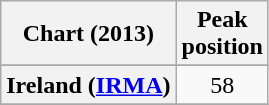<table class="wikitable sortable plainrowheaders">
<tr>
<th>Chart (2013)</th>
<th>Peak<br>position</th>
</tr>
<tr>
</tr>
<tr>
</tr>
<tr>
<th scope="row">Ireland (<a href='#'>IRMA</a>)</th>
<td align="center">58</td>
</tr>
<tr>
</tr>
</table>
